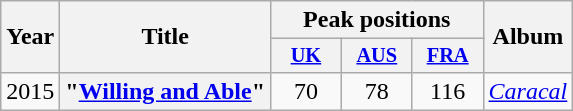<table class="wikitable plainrowheaders" style="text-align:center;">
<tr>
<th scope="col" rowspan="2">Year</th>
<th scope="col" rowspan="2">Title</th>
<th scope="col" colspan="3">Peak positions</th>
<th scope="col" rowspan="2">Album</th>
</tr>
<tr>
<th scope="col" style="width:3em;font-size:85%;"><a href='#'>UK</a><br></th>
<th scope="col" style="width:3em;font-size:85%;"><a href='#'>AUS</a><br></th>
<th scope="col" style="width:3em;font-size:85%;"><a href='#'>FRA</a><br></th>
</tr>
<tr>
<td>2015</td>
<th scope="row">"<a href='#'>Willing and Able</a>" <br></th>
<td>70</td>
<td>78</td>
<td>116</td>
<td><em><a href='#'>Caracal</a></em></td>
</tr>
</table>
